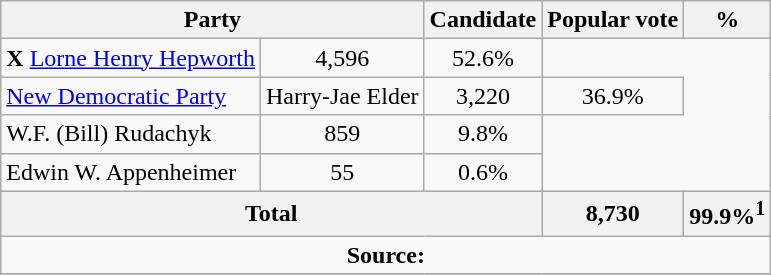<table class="wikitable">
<tr>
<th colspan="2">Party</th>
<th>Candidate</th>
<th>Popular vote</th>
<th>%</th>
</tr>
<tr>
<td> <strong>X</strong> <a href='#'>Lorne Henry Hepworth</a></td>
<td align=center>4,596</td>
<td align=center>52.6%</td>
</tr>
<tr>
<td><a href='#'>New Democratic Party</a></td>
<td>Harry-Jae Elder</td>
<td align=center>3,220</td>
<td align=center>36.9%</td>
</tr>
<tr>
<td>W.F. (Bill) Rudachyk</td>
<td align=center>859</td>
<td align=center>9.8%</td>
</tr>
<tr>
<td>Edwin W. Appenheimer</td>
<td align=center>55</td>
<td align=center>0.6%</td>
</tr>
<tr>
<th colspan=3>Total</th>
<th>8,730</th>
<th>99.9%<sup>1</sup></th>
</tr>
<tr>
<td align="center" colspan=5><strong>Source:</strong> </td>
</tr>
<tr>
</tr>
</table>
